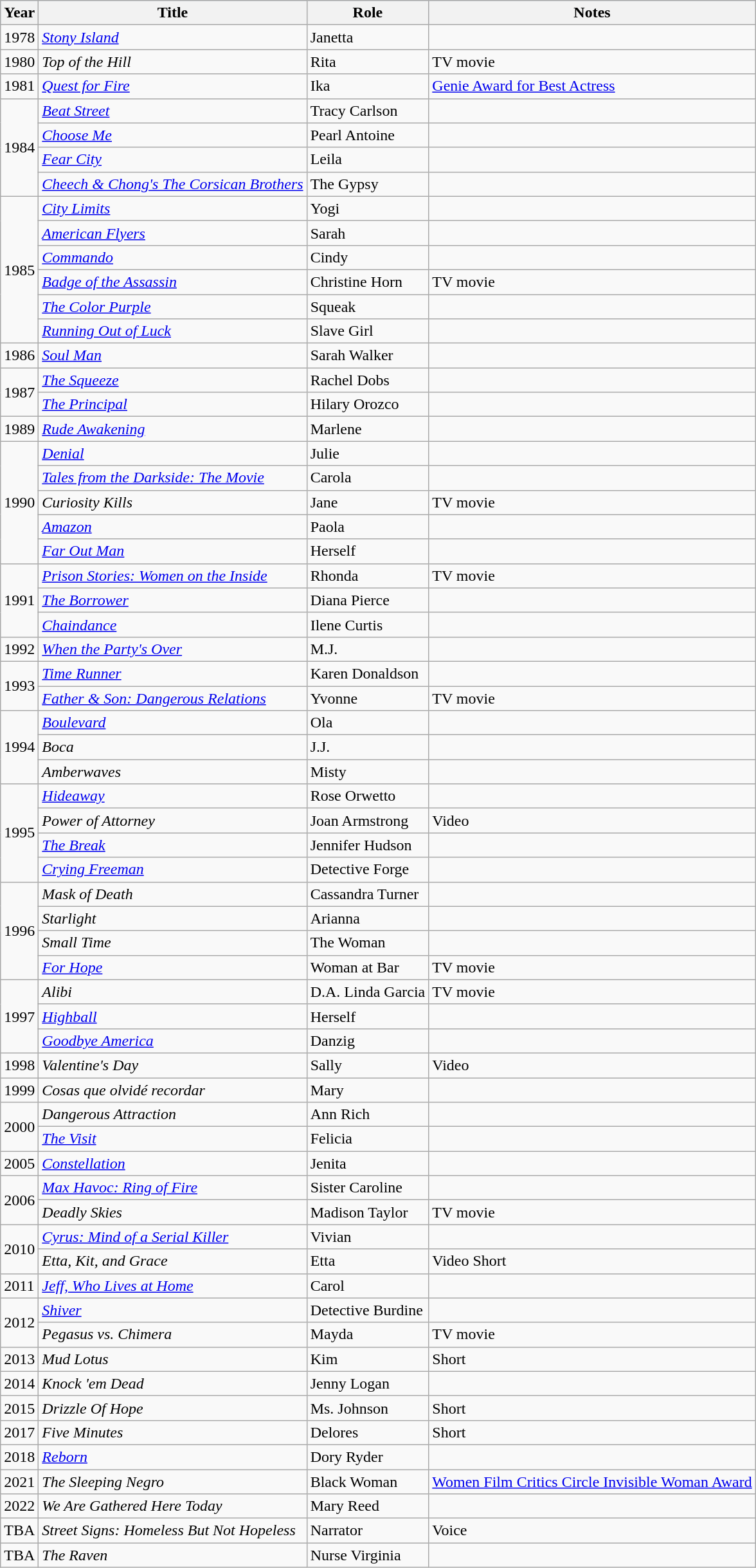<table class="wikitable sortable">
<tr style="background:#B0C4DE;">
<th scope="col" data-sort-type="number">Year</th>
<th scope="col" data-sort-type="text">Title</th>
<th scope="col" class="unsortable">Role</th>
<th scope="col" class="unsortable">Notes</th>
</tr>
<tr>
<td>1978</td>
<td><em><a href='#'>Stony Island</a></em></td>
<td>Janetta</td>
<td></td>
</tr>
<tr>
<td>1980</td>
<td><em>Top of the Hill</em></td>
<td>Rita</td>
<td>TV movie</td>
</tr>
<tr>
<td>1981</td>
<td><em><a href='#'>Quest for Fire</a></em></td>
<td>Ika</td>
<td><a href='#'>Genie Award for Best Actress</a></td>
</tr>
<tr>
<td rowspan=4>1984</td>
<td><em><a href='#'>Beat Street</a></em></td>
<td>Tracy Carlson</td>
<td></td>
</tr>
<tr>
<td><em><a href='#'>Choose Me</a></em></td>
<td>Pearl Antoine</td>
<td></td>
</tr>
<tr>
<td><em><a href='#'>Fear City</a></em></td>
<td>Leila</td>
<td></td>
</tr>
<tr>
<td><em><a href='#'>Cheech & Chong's The Corsican Brothers</a></em></td>
<td>The Gypsy</td>
<td></td>
</tr>
<tr>
<td rowspan=6>1985</td>
<td><em><a href='#'>City Limits</a></em></td>
<td>Yogi</td>
<td></td>
</tr>
<tr>
<td><em><a href='#'>American Flyers</a></em></td>
<td>Sarah</td>
<td></td>
</tr>
<tr>
<td><em><a href='#'>Commando</a></em></td>
<td>Cindy</td>
<td></td>
</tr>
<tr>
<td><em><a href='#'>Badge of the Assassin</a></em></td>
<td>Christine Horn</td>
<td>TV movie</td>
</tr>
<tr>
<td data-sort-value="Color Purple, The"><em><a href='#'>The Color Purple</a></em></td>
<td>Squeak</td>
<td></td>
</tr>
<tr>
<td><em><a href='#'>Running Out of Luck</a></em></td>
<td>Slave Girl</td>
<td></td>
</tr>
<tr>
<td>1986</td>
<td><em><a href='#'>Soul Man</a></em></td>
<td>Sarah Walker</td>
<td></td>
</tr>
<tr>
<td rowspan=2>1987</td>
<td data-sort-value="Squeeze, The"><em><a href='#'>The Squeeze</a></em></td>
<td>Rachel Dobs</td>
<td></td>
</tr>
<tr>
<td data-sort-value="Principal, The"><em><a href='#'>The Principal</a></em></td>
<td>Hilary Orozco</td>
<td></td>
</tr>
<tr>
<td>1989</td>
<td><em><a href='#'>Rude Awakening</a></em></td>
<td>Marlene</td>
<td></td>
</tr>
<tr>
<td rowspan=5>1990</td>
<td><em><a href='#'>Denial</a></em></td>
<td>Julie</td>
<td></td>
</tr>
<tr>
<td><em><a href='#'>Tales from the Darkside: The Movie</a></em></td>
<td>Carola</td>
<td></td>
</tr>
<tr>
<td><em>Curiosity Kills</em></td>
<td>Jane</td>
<td>TV movie</td>
</tr>
<tr>
<td><em><a href='#'>Amazon</a></em></td>
<td>Paola</td>
<td></td>
</tr>
<tr>
<td><em><a href='#'>Far Out Man</a></em></td>
<td>Herself</td>
<td></td>
</tr>
<tr>
<td rowspan=3>1991</td>
<td><em><a href='#'>Prison Stories: Women on the Inside</a></em></td>
<td>Rhonda</td>
<td>TV movie</td>
</tr>
<tr>
<td data-sort-value="Borrower, The"><em><a href='#'>The Borrower</a></em></td>
<td>Diana Pierce</td>
<td></td>
</tr>
<tr>
<td><em><a href='#'>Chaindance</a></em></td>
<td>Ilene Curtis</td>
<td></td>
</tr>
<tr>
<td>1992</td>
<td><em><a href='#'>When the Party's Over</a></em></td>
<td>M.J.</td>
<td></td>
</tr>
<tr>
<td rowspan=2>1993</td>
<td><em><a href='#'>Time Runner</a></em></td>
<td>Karen Donaldson</td>
<td></td>
</tr>
<tr>
<td><em><a href='#'>Father & Son: Dangerous Relations</a></em></td>
<td>Yvonne</td>
<td>TV movie</td>
</tr>
<tr>
<td rowspan=3>1994</td>
<td><em><a href='#'>Boulevard</a></em></td>
<td>Ola</td>
<td></td>
</tr>
<tr>
<td><em>Boca</em></td>
<td>J.J.</td>
<td></td>
</tr>
<tr>
<td><em>Amberwaves</em></td>
<td>Misty</td>
<td></td>
</tr>
<tr>
<td rowspan=4>1995</td>
<td><em><a href='#'>Hideaway</a></em></td>
<td>Rose Orwetto</td>
<td></td>
</tr>
<tr>
<td><em>Power of Attorney</em></td>
<td>Joan Armstrong</td>
<td>Video</td>
</tr>
<tr>
<td data-sort-value="Break, The"><em><a href='#'>The Break</a></em></td>
<td>Jennifer Hudson</td>
<td></td>
</tr>
<tr>
<td><em><a href='#'>Crying Freeman</a></em></td>
<td>Detective Forge</td>
<td></td>
</tr>
<tr>
<td rowspan=4>1996</td>
<td><em>Mask of Death</em></td>
<td>Cassandra Turner</td>
<td></td>
</tr>
<tr>
<td><em>Starlight</em></td>
<td>Arianna</td>
<td></td>
</tr>
<tr>
<td><em>Small Time</em></td>
<td>The Woman</td>
<td></td>
</tr>
<tr>
<td><em><a href='#'>For Hope</a></em></td>
<td>Woman at Bar</td>
<td>TV movie</td>
</tr>
<tr>
<td rowspan=3>1997</td>
<td><em>Alibi</em></td>
<td>D.A. Linda Garcia</td>
<td>TV movie</td>
</tr>
<tr>
<td><em><a href='#'>Highball</a></em></td>
<td>Herself</td>
<td></td>
</tr>
<tr>
<td><em><a href='#'>Goodbye America</a></em></td>
<td>Danzig</td>
<td></td>
</tr>
<tr>
<td>1998</td>
<td><em>Valentine's Day</em></td>
<td>Sally</td>
<td>Video</td>
</tr>
<tr>
<td>1999</td>
<td><em>Cosas que olvidé recordar</em></td>
<td>Mary</td>
<td></td>
</tr>
<tr>
<td rowspan=2>2000</td>
<td><em>Dangerous Attraction</em></td>
<td>Ann Rich</td>
<td></td>
</tr>
<tr>
<td data-sort-value="Visit, The"><em><a href='#'>The Visit</a></em></td>
<td>Felicia</td>
<td></td>
</tr>
<tr>
<td>2005</td>
<td><em><a href='#'>Constellation</a></em></td>
<td>Jenita</td>
<td></td>
</tr>
<tr>
<td rowspan=2>2006</td>
<td><em><a href='#'>Max Havoc: Ring of Fire</a></em></td>
<td>Sister Caroline</td>
<td></td>
</tr>
<tr>
<td><em>Deadly Skies</em></td>
<td>Madison Taylor</td>
<td>TV movie</td>
</tr>
<tr>
<td rowspan=2>2010</td>
<td><em><a href='#'>Cyrus: Mind of a Serial Killer</a></em></td>
<td>Vivian</td>
<td></td>
</tr>
<tr>
<td><em>Etta, Kit, and Grace</em></td>
<td>Etta</td>
<td>Video Short</td>
</tr>
<tr>
<td>2011</td>
<td><em><a href='#'>Jeff, Who Lives at Home</a></em></td>
<td>Carol</td>
<td></td>
</tr>
<tr>
<td rowspan=2>2012</td>
<td><em><a href='#'>Shiver</a></em></td>
<td>Detective Burdine</td>
<td></td>
</tr>
<tr>
<td><em>Pegasus vs. Chimera</em></td>
<td>Mayda</td>
<td>TV movie</td>
</tr>
<tr>
<td>2013</td>
<td><em>Mud Lotus</em></td>
<td>Kim</td>
<td>Short</td>
</tr>
<tr>
<td>2014</td>
<td><em>Knock 'em Dead</em></td>
<td>Jenny Logan</td>
<td></td>
</tr>
<tr>
<td>2015</td>
<td><em>Drizzle Of Hope</em></td>
<td>Ms. Johnson</td>
<td>Short</td>
</tr>
<tr>
<td>2017</td>
<td><em>Five Minutes</em></td>
<td>Delores</td>
<td>Short</td>
</tr>
<tr>
<td>2018</td>
<td><em><a href='#'>Reborn</a></em></td>
<td>Dory Ryder</td>
<td></td>
</tr>
<tr>
<td>2021</td>
<td data-sort-value="Sleeping Negro, The"><em>The Sleeping Negro</em></td>
<td>Black Woman</td>
<td><a href='#'>Women Film Critics Circle Invisible Woman Award</a></td>
</tr>
<tr>
<td>2022</td>
<td><em>We Are Gathered Here Today</em></td>
<td>Mary Reed</td>
<td></td>
</tr>
<tr>
<td>TBA</td>
<td><em>Street Signs: Homeless But Not Hopeless</em></td>
<td>Narrator</td>
<td>Voice</td>
</tr>
<tr>
<td>TBA</td>
<td data-sort-value="Raven, The"><em>The Raven</em></td>
<td>Nurse Virginia</td>
<td></td>
</tr>
</table>
